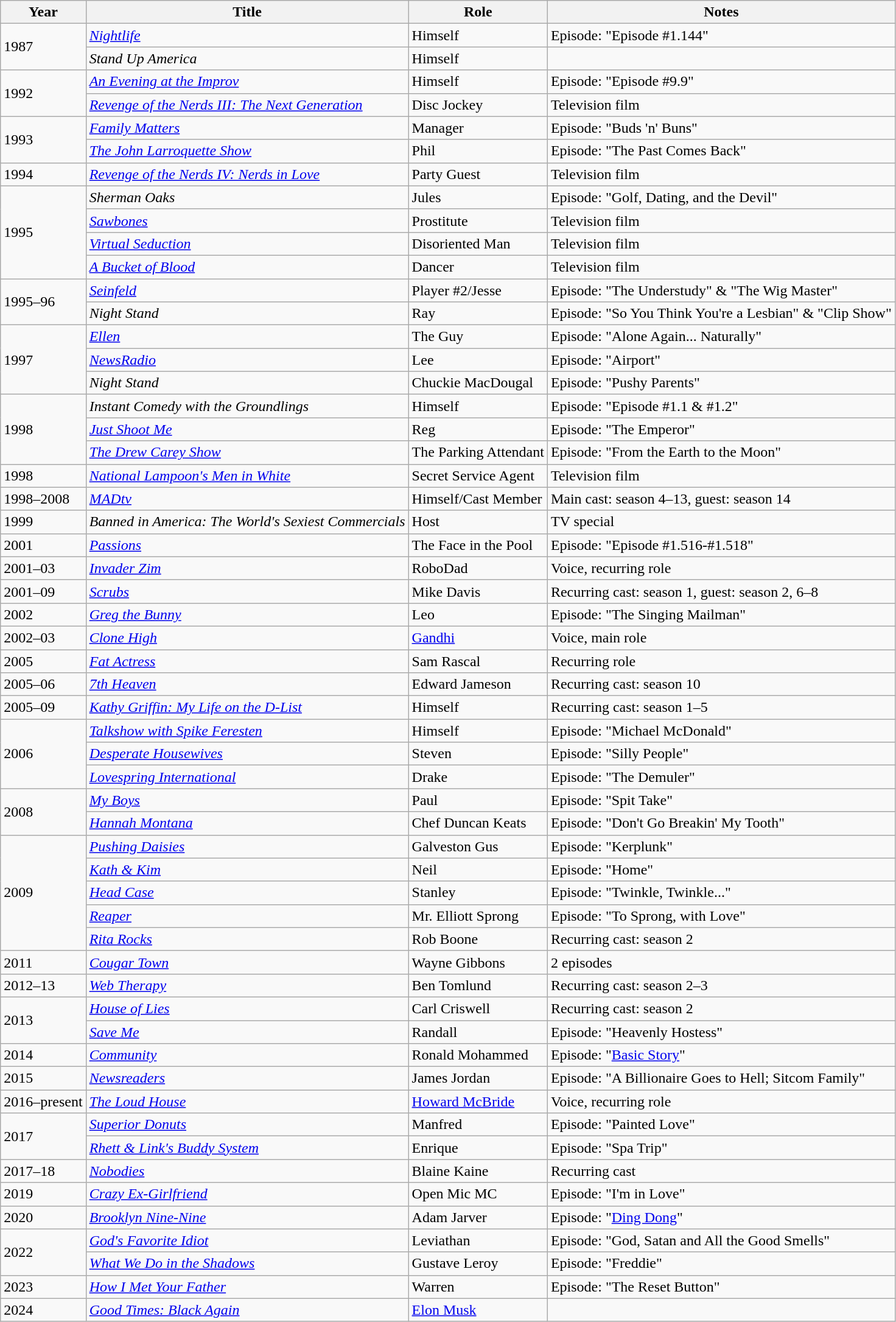<table class="wikitable">
<tr>
<th scope="col">Year</th>
<th scope="col">Title</th>
<th scope="col">Role</th>
<th scope="col">Notes</th>
</tr>
<tr>
<td rowspan="2">1987</td>
<td><em><a href='#'>Nightlife</a></em></td>
<td>Himself</td>
<td>Episode: "Episode #1.144"</td>
</tr>
<tr>
<td><em>Stand Up America</em></td>
<td>Himself</td>
<td></td>
</tr>
<tr>
<td rowspan="2">1992</td>
<td><em><a href='#'>An Evening at the Improv</a></em></td>
<td>Himself</td>
<td>Episode: "Episode #9.9"</td>
</tr>
<tr>
<td><em><a href='#'>Revenge of the Nerds III: The Next Generation</a></em></td>
<td>Disc Jockey</td>
<td>Television film</td>
</tr>
<tr>
<td rowspan="2">1993</td>
<td><em><a href='#'>Family Matters</a></em></td>
<td>Manager</td>
<td>Episode: "Buds 'n' Buns"</td>
</tr>
<tr>
<td><em><a href='#'>The John Larroquette Show</a></em></td>
<td>Phil</td>
<td>Episode: "The Past Comes Back"</td>
</tr>
<tr>
<td>1994</td>
<td><em><a href='#'>Revenge of the Nerds IV: Nerds in Love</a></em></td>
<td>Party Guest</td>
<td>Television film</td>
</tr>
<tr>
<td rowspan="4">1995</td>
<td><em>Sherman Oaks</em></td>
<td>Jules</td>
<td>Episode: "Golf, Dating, and the Devil"</td>
</tr>
<tr>
<td><em><a href='#'>Sawbones</a></em></td>
<td>Prostitute</td>
<td>Television film</td>
</tr>
<tr>
<td><em><a href='#'>Virtual Seduction</a></em></td>
<td>Disoriented Man</td>
<td>Television film</td>
</tr>
<tr>
<td><em><a href='#'>A Bucket of Blood</a></em></td>
<td>Dancer</td>
<td>Television film</td>
</tr>
<tr>
<td rowspan="2">1995–96</td>
<td><em><a href='#'>Seinfeld</a></em></td>
<td>Player #2/Jesse</td>
<td>Episode: "The Understudy" & "The Wig Master"</td>
</tr>
<tr>
<td><em>Night Stand</em></td>
<td>Ray</td>
<td>Episode: "So You Think You're a Lesbian" & "Clip Show"</td>
</tr>
<tr>
<td rowspan="3">1997</td>
<td><em><a href='#'>Ellen</a></em></td>
<td>The Guy</td>
<td>Episode: "Alone Again... Naturally"</td>
</tr>
<tr>
<td><em><a href='#'>NewsRadio</a></em></td>
<td>Lee</td>
<td>Episode: "Airport"</td>
</tr>
<tr>
<td><em>Night Stand</em></td>
<td>Chuckie MacDougal</td>
<td>Episode: "Pushy Parents"</td>
</tr>
<tr>
<td rowspan="3">1998</td>
<td><em>Instant Comedy with the Groundlings</em></td>
<td>Himself</td>
<td>Episode: "Episode #1.1 & #1.2"</td>
</tr>
<tr>
<td><em><a href='#'>Just Shoot Me</a></em></td>
<td>Reg</td>
<td>Episode: "The Emperor"</td>
</tr>
<tr>
<td><em><a href='#'>The Drew Carey Show</a></em></td>
<td>The Parking Attendant</td>
<td>Episode: "From the Earth to the Moon"</td>
</tr>
<tr>
<td>1998</td>
<td><em><a href='#'>National Lampoon's Men in White</a></em></td>
<td>Secret Service Agent</td>
<td>Television film</td>
</tr>
<tr>
<td>1998–2008</td>
<td><em><a href='#'>MADtv</a></em></td>
<td>Himself/Cast Member</td>
<td>Main cast: season 4–13, guest: season 14</td>
</tr>
<tr>
<td>1999</td>
<td><em>Banned in America: The World's Sexiest Commercials</em></td>
<td>Host</td>
<td>TV special</td>
</tr>
<tr>
<td>2001</td>
<td><em><a href='#'>Passions</a></em></td>
<td>The Face in the Pool</td>
<td>Episode: "Episode #1.516-#1.518"</td>
</tr>
<tr>
<td>2001–03</td>
<td><em><a href='#'>Invader Zim</a></em></td>
<td>RoboDad</td>
<td>Voice, recurring role</td>
</tr>
<tr>
<td>2001–09</td>
<td><em><a href='#'>Scrubs</a></em></td>
<td>Mike Davis</td>
<td>Recurring cast: season 1, guest: season 2, 6–8</td>
</tr>
<tr>
<td>2002</td>
<td><em><a href='#'>Greg the Bunny</a></em></td>
<td>Leo</td>
<td>Episode: "The Singing Mailman"</td>
</tr>
<tr>
<td>2002–03</td>
<td><em><a href='#'>Clone High</a></em></td>
<td><a href='#'>Gandhi</a></td>
<td>Voice, main role</td>
</tr>
<tr>
<td>2005</td>
<td><em><a href='#'>Fat Actress</a></em></td>
<td>Sam Rascal</td>
<td>Recurring role</td>
</tr>
<tr>
<td>2005–06</td>
<td><em><a href='#'>7th Heaven</a></em></td>
<td>Edward Jameson</td>
<td>Recurring cast: season 10</td>
</tr>
<tr>
<td>2005–09</td>
<td><em><a href='#'>Kathy Griffin: My Life on the D-List</a></em></td>
<td>Himself</td>
<td>Recurring cast: season 1–5</td>
</tr>
<tr>
<td rowspan="3">2006</td>
<td><em><a href='#'>Talkshow with Spike Feresten</a></em></td>
<td>Himself</td>
<td>Episode: "Michael McDonald"</td>
</tr>
<tr>
<td><em><a href='#'>Desperate Housewives</a></em></td>
<td>Steven</td>
<td>Episode: "Silly People"</td>
</tr>
<tr>
<td><em><a href='#'>Lovespring International</a></em></td>
<td>Drake</td>
<td>Episode: "The Demuler"</td>
</tr>
<tr>
<td rowspan="2">2008</td>
<td><em><a href='#'>My Boys</a></em></td>
<td>Paul</td>
<td>Episode: "Spit Take"</td>
</tr>
<tr>
<td><em><a href='#'>Hannah Montana</a></em></td>
<td>Chef Duncan Keats</td>
<td>Episode: "Don't Go Breakin' My Tooth"</td>
</tr>
<tr>
<td rowspan="5">2009</td>
<td><em><a href='#'>Pushing Daisies</a></em></td>
<td>Galveston Gus</td>
<td>Episode: "Kerplunk"</td>
</tr>
<tr>
<td><em><a href='#'>Kath & Kim</a></em></td>
<td>Neil</td>
<td>Episode: "Home"</td>
</tr>
<tr>
<td><em><a href='#'>Head Case</a></em></td>
<td>Stanley</td>
<td>Episode: "Twinkle, Twinkle..."</td>
</tr>
<tr>
<td><em><a href='#'>Reaper</a></em></td>
<td>Mr. Elliott Sprong</td>
<td>Episode: "To Sprong, with Love"</td>
</tr>
<tr>
<td><em><a href='#'>Rita Rocks</a></em></td>
<td>Rob Boone</td>
<td>Recurring cast: season 2</td>
</tr>
<tr>
<td>2011</td>
<td><em><a href='#'>Cougar Town</a></em></td>
<td>Wayne Gibbons</td>
<td>2 episodes</td>
</tr>
<tr>
<td>2012–13</td>
<td><em><a href='#'>Web Therapy</a></em></td>
<td>Ben Tomlund</td>
<td>Recurring cast: season 2–3</td>
</tr>
<tr>
<td rowspan="2">2013</td>
<td><em><a href='#'>House of Lies</a></em></td>
<td>Carl Criswell</td>
<td>Recurring cast: season 2</td>
</tr>
<tr>
<td><em><a href='#'>Save Me</a></em></td>
<td>Randall</td>
<td>Episode: "Heavenly Hostess"</td>
</tr>
<tr>
<td>2014</td>
<td><em><a href='#'>Community</a></em></td>
<td>Ronald Mohammed</td>
<td>Episode: "<a href='#'>Basic Story</a>"</td>
</tr>
<tr>
<td>2015</td>
<td><em><a href='#'>Newsreaders</a></em></td>
<td>James Jordan</td>
<td>Episode: "A Billionaire Goes to Hell; Sitcom Family"</td>
</tr>
<tr>
<td>2016–present</td>
<td><em><a href='#'>The Loud House</a></em></td>
<td><a href='#'>Howard McBride</a></td>
<td>Voice, recurring role</td>
</tr>
<tr>
<td rowspan="2">2017</td>
<td><em><a href='#'>Superior Donuts</a></em></td>
<td>Manfred</td>
<td>Episode: "Painted Love"</td>
</tr>
<tr>
<td><em><a href='#'>Rhett & Link's Buddy System</a></em></td>
<td>Enrique</td>
<td>Episode: "Spa Trip"</td>
</tr>
<tr>
<td>2017–18</td>
<td><em><a href='#'>Nobodies</a></em></td>
<td>Blaine Kaine</td>
<td>Recurring cast</td>
</tr>
<tr>
<td>2019</td>
<td><em><a href='#'>Crazy Ex-Girlfriend</a></em></td>
<td>Open Mic MC</td>
<td>Episode: "I'm in Love"</td>
</tr>
<tr>
<td>2020</td>
<td><em><a href='#'>Brooklyn Nine-Nine</a></em></td>
<td>Adam Jarver</td>
<td>Episode: "<a href='#'>Ding Dong</a>"</td>
</tr>
<tr>
<td rowspan="2">2022</td>
<td><em><a href='#'>God's Favorite Idiot</a></em></td>
<td>Leviathan</td>
<td>Episode: "God, Satan and All the Good Smells"</td>
</tr>
<tr>
<td><em><a href='#'>What We Do in the Shadows</a></em></td>
<td>Gustave Leroy</td>
<td>Episode: "Freddie"</td>
</tr>
<tr>
<td>2023</td>
<td><em><a href='#'>How I Met Your Father</a></em></td>
<td>Warren</td>
<td>Episode: "The Reset Button"</td>
</tr>
<tr>
<td>2024</td>
<td><em><a href='#'>Good Times: Black Again</a></em></td>
<td><a href='#'>Elon Musk</a></td>
<td></td>
</tr>
</table>
